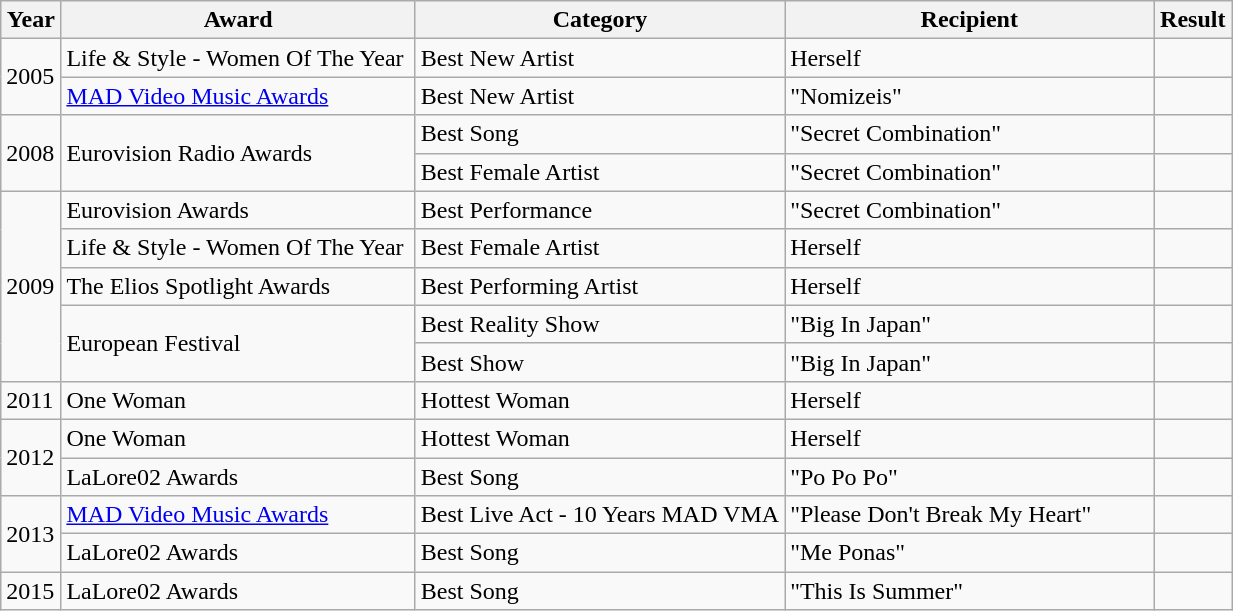<table class="wikitable" width="auto">
<tr align="center">
<th>Year</th>
<th>Award</th>
<th width="30%">Category</th>
<th width="30%">Recipient</th>
<th>Result</th>
</tr>
<tr>
<td rowspan="2">2005</td>
<td>Life & Style - Women Of The Year</td>
<td>Best New Artist</td>
<td>Herself</td>
<td></td>
</tr>
<tr>
<td><a href='#'>MAD Video Music Awards</a></td>
<td>Best New Artist</td>
<td>"Nomizeis"</td>
<td></td>
</tr>
<tr>
<td rowspan="2">2008</td>
<td rowspan="2">Eurovision Radio Awards</td>
<td>Best Song</td>
<td>"Secret Combination"</td>
<td></td>
</tr>
<tr>
<td>Best Female Artist</td>
<td>"Secret Combination"</td>
<td></td>
</tr>
<tr>
<td rowspan="5">2009</td>
<td>Eurovision Awards</td>
<td>Best Performance</td>
<td>"Secret Combination"</td>
<td></td>
</tr>
<tr>
<td>Life & Style - Women Of The Year</td>
<td>Best Female Artist</td>
<td>Herself</td>
<td></td>
</tr>
<tr>
<td>The Elios Spotlight Awards</td>
<td>Best Performing Artist</td>
<td>Herself</td>
<td></td>
</tr>
<tr>
<td rowspan="2">European Festival</td>
<td>Best Reality Show</td>
<td>"Big In Japan"</td>
<td></td>
</tr>
<tr>
<td>Best Show</td>
<td>"Big In Japan"</td>
<td></td>
</tr>
<tr>
<td>2011</td>
<td>One Woman</td>
<td>Hottest Woman</td>
<td>Herself</td>
<td></td>
</tr>
<tr>
<td rowspan="2">2012</td>
<td>One Woman</td>
<td>Hottest Woman</td>
<td>Herself</td>
<td></td>
</tr>
<tr>
<td>LaLore02 Awards</td>
<td>Best Song</td>
<td>"Po Po Po"</td>
<td></td>
</tr>
<tr>
<td rowspan="2">2013</td>
<td><a href='#'>MAD Video Music Awards</a></td>
<td>Best Live Act - 10 Years MAD VMA</td>
<td>"Please Don't Break My Heart"</td>
<td></td>
</tr>
<tr>
<td>LaLore02 Awards</td>
<td>Best Song</td>
<td>"Me Ponas"</td>
<td></td>
</tr>
<tr>
<td rowspan="1">2015</td>
<td>LaLore02 Awards</td>
<td>Best Song</td>
<td>"This Is Summer"</td>
<td></td>
</tr>
</table>
